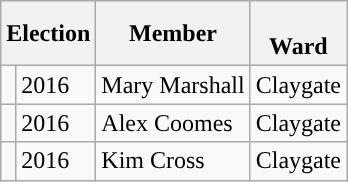<table class="wikitable">
<tr>
<th colspan="2">Election</th>
<th>Member</th>
<th><br>Ward</th>
</tr>
<tr>
<td style="background-color: "></td>
<td>2016</td>
<td>Mary Marshall</td>
<td>Claygate</td>
</tr>
<tr>
<td style="background-color:"></td>
<td>2016</td>
<td>Alex Coomes</td>
<td>Claygate</td>
</tr>
<tr>
<td style="background-color: "></td>
<td>2016</td>
<td>Kim Cross</td>
<td>Claygate</td>
</tr>
</table>
